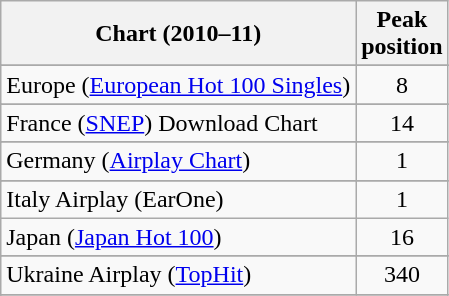<table class="wikitable sortable">
<tr>
<th>Chart (2010–11)</th>
<th>Peak<br>position</th>
</tr>
<tr>
</tr>
<tr>
</tr>
<tr>
</tr>
<tr>
</tr>
<tr>
</tr>
<tr>
</tr>
<tr>
</tr>
<tr>
<td>Europe (<a href='#'>European Hot 100 Singles</a>)</td>
<td style="text-align:center;">8</td>
</tr>
<tr>
</tr>
<tr>
</tr>
<tr>
<td>France (<a href='#'>SNEP</a>) Download Chart</td>
<td style="text-align:center;">14</td>
</tr>
<tr>
</tr>
<tr>
<td>Germany (<a href='#'>Airplay Chart</a>)</td>
<td style="text-align:center;">1</td>
</tr>
<tr>
</tr>
<tr>
</tr>
<tr>
<td>Italy Airplay (EarOne)</td>
<td style="text-align:center;">1</td>
</tr>
<tr>
<td>Japan (<a href='#'>Japan Hot 100</a>)</td>
<td style="text-align:center;">16</td>
</tr>
<tr>
</tr>
<tr>
</tr>
<tr>
</tr>
<tr>
</tr>
<tr>
</tr>
<tr>
</tr>
<tr>
</tr>
<tr>
</tr>
<tr>
<td>Ukraine Airplay (<a href='#'>TopHit</a>)</td>
<td style="text-align:center;">340</td>
</tr>
<tr>
</tr>
<tr>
</tr>
<tr>
</tr>
</table>
